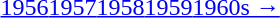<table id=toc class=toc summary=Contents>
<tr>
<th></th>
</tr>
<tr>
<td align=center><a href='#'>1956</a><a href='#'>1957</a><a href='#'>1958</a><a href='#'>1959</a><a href='#'>1960s →</a></td>
</tr>
</table>
